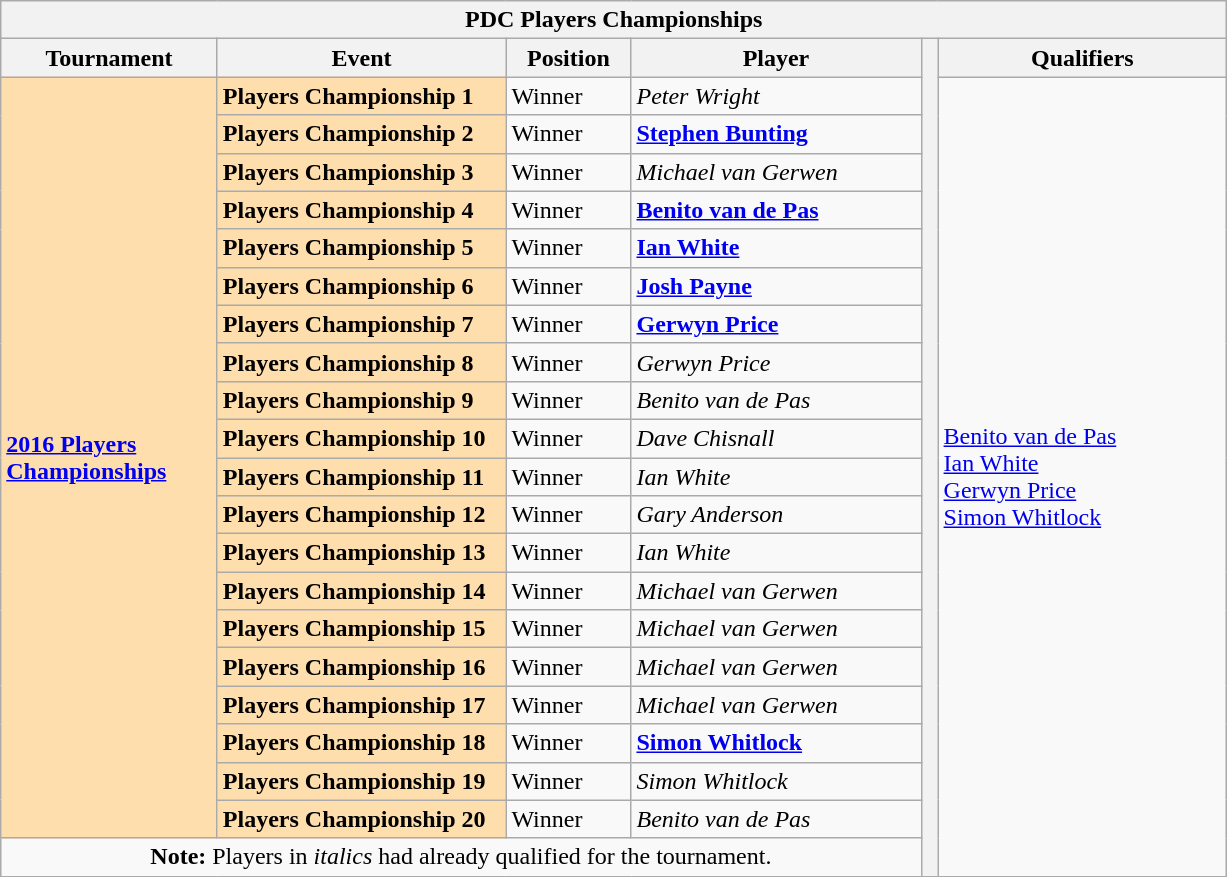<table class="wikitable">
<tr>
<th colspan=6>PDC Players Championships</th>
</tr>
<tr>
<th width=137>Tournament</th>
<th width=185>Event</th>
<th width=76>Position</th>
<th width=186>Player</th>
<th rowspan=22 width=4></th>
<th width=185>Qualifiers</th>
</tr>
<tr>
<td rowspan="20" style="background:#ffdead;"><strong><a href='#'>2016 Players Championships</a></strong></td>
<td style="background:#ffdead;"><strong>Players Championship 1</strong></td>
<td>Winner</td>
<td> <em>Peter Wright</em></td>
<td rowspan=21> <a href='#'>Benito van de Pas</a><br> <a href='#'>Ian White</a><br> <a href='#'>Gerwyn Price</a><br> <a href='#'>Simon Whitlock</a></td>
</tr>
<tr>
<td style="background:#ffdead;"><strong>Players Championship 2</strong></td>
<td>Winner</td>
<td> <strong><a href='#'>Stephen Bunting</a></strong></td>
</tr>
<tr>
<td style="background:#ffdead;"><strong>Players Championship 3</strong></td>
<td>Winner</td>
<td> <em>Michael van Gerwen</em></td>
</tr>
<tr>
<td style="background:#ffdead;"><strong>Players Championship 4</strong></td>
<td>Winner</td>
<td> <strong><a href='#'>Benito van de Pas</a></strong></td>
</tr>
<tr>
<td style="background:#ffdead;"><strong>Players Championship 5</strong></td>
<td>Winner</td>
<td> <strong><a href='#'>Ian White</a></strong></td>
</tr>
<tr>
<td style="background:#ffdead;"><strong>Players Championship 6</strong></td>
<td>Winner</td>
<td> <strong><a href='#'>Josh Payne</a></strong></td>
</tr>
<tr>
<td style="background:#ffdead;"><strong>Players Championship 7</strong></td>
<td>Winner</td>
<td> <strong><a href='#'>Gerwyn Price</a></strong></td>
</tr>
<tr>
<td style="background:#ffdead;"><strong>Players Championship 8</strong></td>
<td>Winner</td>
<td> <em>Gerwyn Price</em></td>
</tr>
<tr>
<td style="background:#ffdead;"><strong>Players Championship 9</strong></td>
<td>Winner</td>
<td> <em>Benito van de Pas</em></td>
</tr>
<tr>
<td style="background:#ffdead;"><strong>Players Championship 10</strong></td>
<td>Winner</td>
<td> <em>Dave Chisnall</em></td>
</tr>
<tr>
<td style="background:#ffdead;"><strong>Players Championship 11</strong></td>
<td>Winner</td>
<td> <em>Ian White</em></td>
</tr>
<tr>
<td style="background:#ffdead;"><strong>Players Championship 12</strong></td>
<td>Winner</td>
<td> <em>Gary Anderson</em></td>
</tr>
<tr>
<td style="background:#ffdead;"><strong>Players Championship 13</strong></td>
<td>Winner</td>
<td> <em>Ian White</em></td>
</tr>
<tr>
<td style="background:#ffdead;"><strong>Players Championship 14</strong></td>
<td>Winner</td>
<td> <em>Michael van Gerwen</em></td>
</tr>
<tr>
<td style="background:#ffdead;"><strong>Players Championship 15</strong></td>
<td>Winner</td>
<td> <em>Michael van Gerwen</em></td>
</tr>
<tr>
<td style="background:#ffdead;"><strong>Players Championship 16</strong></td>
<td>Winner</td>
<td> <em>Michael van Gerwen</em></td>
</tr>
<tr>
<td style="background:#ffdead;"><strong>Players Championship 17</strong></td>
<td>Winner</td>
<td> <em>Michael van Gerwen</em></td>
</tr>
<tr>
<td style="background:#ffdead;"><strong>Players Championship 18</strong></td>
<td>Winner</td>
<td> <strong><a href='#'>Simon Whitlock</a></strong></td>
</tr>
<tr>
<td style="background:#ffdead;"><strong>Players Championship 19</strong></td>
<td>Winner</td>
<td> <em>Simon Whitlock</em></td>
</tr>
<tr>
<td style="background:#ffdead;"><strong>Players Championship 20</strong></td>
<td>Winner</td>
<td> <em>Benito van de Pas</em></td>
</tr>
<tr>
<td colspan=4 align=center><strong>Note:</strong> Players in <em>italics</em> had already qualified for the tournament.</td>
</tr>
</table>
